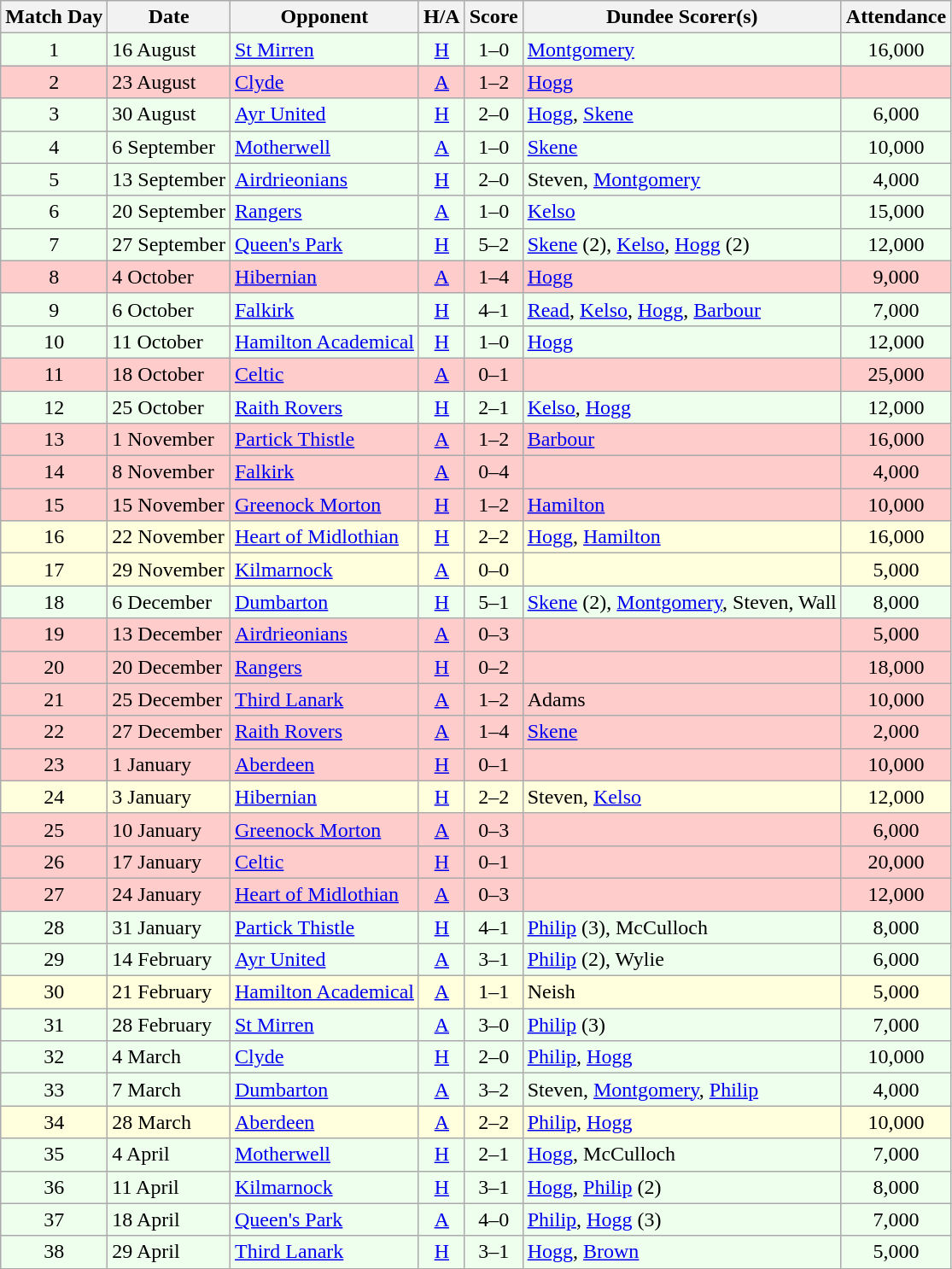<table class="wikitable" style="text-align:center">
<tr>
<th>Match Day</th>
<th>Date</th>
<th>Opponent</th>
<th>H/A</th>
<th>Score</th>
<th>Dundee Scorer(s)</th>
<th>Attendance</th>
</tr>
<tr bgcolor="#EEFFEE">
<td>1</td>
<td align="left">16 August</td>
<td align="left"><a href='#'>St Mirren</a></td>
<td><a href='#'>H</a></td>
<td>1–0</td>
<td align="left"><a href='#'>Montgomery</a></td>
<td>16,000</td>
</tr>
<tr bgcolor="#FFCCCC">
<td>2</td>
<td align="left">23 August</td>
<td align="left"><a href='#'>Clyde</a></td>
<td><a href='#'>A</a></td>
<td>1–2</td>
<td align="left"><a href='#'>Hogg</a></td>
<td></td>
</tr>
<tr bgcolor="#EEFFEE">
<td>3</td>
<td align="left">30 August</td>
<td align="left"><a href='#'>Ayr United</a></td>
<td><a href='#'>H</a></td>
<td>2–0</td>
<td align="left"><a href='#'>Hogg</a>, <a href='#'>Skene</a></td>
<td>6,000</td>
</tr>
<tr bgcolor="#EEFFEE">
<td>4</td>
<td align="left">6 September</td>
<td align="left"><a href='#'>Motherwell</a></td>
<td><a href='#'>A</a></td>
<td>1–0</td>
<td align="left"><a href='#'>Skene</a></td>
<td>10,000</td>
</tr>
<tr bgcolor="#EEFFEE">
<td>5</td>
<td align="left">13 September</td>
<td align="left"><a href='#'>Airdrieonians</a></td>
<td><a href='#'>H</a></td>
<td>2–0</td>
<td align="left">Steven, <a href='#'>Montgomery</a></td>
<td>4,000</td>
</tr>
<tr bgcolor="#EEFFEE">
<td>6</td>
<td align="left">20 September</td>
<td align="left"><a href='#'>Rangers</a></td>
<td><a href='#'>A</a></td>
<td>1–0</td>
<td align="left"><a href='#'>Kelso</a></td>
<td>15,000</td>
</tr>
<tr bgcolor="#EEFFEE">
<td>7</td>
<td align="left">27 September</td>
<td align="left"><a href='#'>Queen's Park</a></td>
<td><a href='#'>H</a></td>
<td>5–2</td>
<td align="left"><a href='#'>Skene</a> (2), <a href='#'>Kelso</a>, <a href='#'>Hogg</a> (2)</td>
<td>12,000</td>
</tr>
<tr bgcolor="#FFCCCC">
<td>8</td>
<td align="left">4 October</td>
<td align="left"><a href='#'>Hibernian</a></td>
<td><a href='#'>A</a></td>
<td>1–4</td>
<td align="left"><a href='#'>Hogg</a></td>
<td>9,000</td>
</tr>
<tr bgcolor="#EEFFEE">
<td>9</td>
<td align="left">6 October</td>
<td align="left"><a href='#'>Falkirk</a></td>
<td><a href='#'>H</a></td>
<td>4–1</td>
<td align="left"><a href='#'>Read</a>, <a href='#'>Kelso</a>, <a href='#'>Hogg</a>, <a href='#'>Barbour</a></td>
<td>7,000</td>
</tr>
<tr bgcolor="#EEFFEE">
<td>10</td>
<td align="left">11 October</td>
<td align="left"><a href='#'>Hamilton Academical</a></td>
<td><a href='#'>H</a></td>
<td>1–0</td>
<td align="left"><a href='#'>Hogg</a></td>
<td>12,000</td>
</tr>
<tr bgcolor="#FFCCCC">
<td>11</td>
<td align="left">18 October</td>
<td align="left"><a href='#'>Celtic</a></td>
<td><a href='#'>A</a></td>
<td>0–1</td>
<td align="left"></td>
<td>25,000</td>
</tr>
<tr bgcolor="#EEFFEE">
<td>12</td>
<td align="left">25 October</td>
<td align="left"><a href='#'>Raith Rovers</a></td>
<td><a href='#'>H</a></td>
<td>2–1</td>
<td align="left"><a href='#'>Kelso</a>, <a href='#'>Hogg</a></td>
<td>12,000</td>
</tr>
<tr bgcolor="#FFCCCC">
<td>13</td>
<td align="left">1 November</td>
<td align="left"><a href='#'>Partick Thistle</a></td>
<td><a href='#'>A</a></td>
<td>1–2</td>
<td align="left"><a href='#'>Barbour</a></td>
<td>16,000</td>
</tr>
<tr bgcolor="#FFCCCC">
<td>14</td>
<td align="left">8 November</td>
<td align="left"><a href='#'>Falkirk</a></td>
<td><a href='#'>A</a></td>
<td>0–4</td>
<td align="left"></td>
<td>4,000</td>
</tr>
<tr bgcolor="#FFCCCC">
<td>15</td>
<td align="left">15 November</td>
<td align="left"><a href='#'>Greenock Morton</a></td>
<td><a href='#'>H</a></td>
<td>1–2</td>
<td align="left"><a href='#'>Hamilton</a></td>
<td>10,000</td>
</tr>
<tr bgcolor="#FFFFDD">
<td>16</td>
<td align="left">22 November</td>
<td align="left"><a href='#'>Heart of Midlothian</a></td>
<td><a href='#'>H</a></td>
<td>2–2</td>
<td align="left"><a href='#'>Hogg</a>, <a href='#'>Hamilton</a></td>
<td>16,000</td>
</tr>
<tr bgcolor="#FFFFDD">
<td>17</td>
<td align="left">29 November</td>
<td align="left"><a href='#'>Kilmarnock</a></td>
<td><a href='#'>A</a></td>
<td>0–0</td>
<td align="left"></td>
<td>5,000</td>
</tr>
<tr bgcolor="#EEFFEE">
<td>18</td>
<td align="left">6 December</td>
<td align="left"><a href='#'>Dumbarton</a></td>
<td><a href='#'>H</a></td>
<td>5–1</td>
<td align="left"><a href='#'>Skene</a> (2), <a href='#'>Montgomery</a>, Steven, Wall</td>
<td>8,000</td>
</tr>
<tr bgcolor="#FFCCCC">
<td>19</td>
<td align="left">13 December</td>
<td align="left"><a href='#'>Airdrieonians</a></td>
<td><a href='#'>A</a></td>
<td>0–3</td>
<td align="left"></td>
<td>5,000</td>
</tr>
<tr bgcolor="#FFCCCC">
<td>20</td>
<td align="left">20 December</td>
<td align="left"><a href='#'>Rangers</a></td>
<td><a href='#'>H</a></td>
<td>0–2</td>
<td align="left"></td>
<td>18,000</td>
</tr>
<tr bgcolor="#FFCCCC">
<td>21</td>
<td align="left">25 December</td>
<td align="left"><a href='#'>Third Lanark</a></td>
<td><a href='#'>A</a></td>
<td>1–2</td>
<td align="left">Adams</td>
<td>10,000</td>
</tr>
<tr bgcolor="#FFCCCC">
<td>22</td>
<td align="left">27 December</td>
<td align="left"><a href='#'>Raith Rovers</a></td>
<td><a href='#'>A</a></td>
<td>1–4</td>
<td align="left"><a href='#'>Skene</a></td>
<td>2,000</td>
</tr>
<tr bgcolor="#FFCCCC">
<td>23</td>
<td align="left">1 January</td>
<td align="left"><a href='#'>Aberdeen</a></td>
<td><a href='#'>H</a></td>
<td>0–1</td>
<td align="left"></td>
<td>10,000</td>
</tr>
<tr bgcolor="#FFFFDD">
<td>24</td>
<td align="left">3 January</td>
<td align="left"><a href='#'>Hibernian</a></td>
<td><a href='#'>H</a></td>
<td>2–2</td>
<td align="left">Steven, <a href='#'>Kelso</a></td>
<td>12,000</td>
</tr>
<tr bgcolor="#FFCCCC">
<td>25</td>
<td align="left">10 January</td>
<td align="left"><a href='#'>Greenock Morton</a></td>
<td><a href='#'>A</a></td>
<td>0–3</td>
<td align="left"></td>
<td>6,000</td>
</tr>
<tr bgcolor="#FFCCCC">
<td>26</td>
<td align="left">17 January</td>
<td align="left"><a href='#'>Celtic</a></td>
<td><a href='#'>H</a></td>
<td>0–1</td>
<td align="left"></td>
<td>20,000</td>
</tr>
<tr bgcolor="#FFCCCC">
<td>27</td>
<td align="left">24 January</td>
<td align="left"><a href='#'>Heart of Midlothian</a></td>
<td><a href='#'>A</a></td>
<td>0–3</td>
<td align="left"></td>
<td>12,000</td>
</tr>
<tr bgcolor="#EEFFEE">
<td>28</td>
<td align="left">31 January</td>
<td align="left"><a href='#'>Partick Thistle</a></td>
<td><a href='#'>H</a></td>
<td>4–1</td>
<td align="left"><a href='#'>Philip</a> (3), McCulloch</td>
<td>8,000</td>
</tr>
<tr bgcolor="#EEFFEE">
<td>29</td>
<td align="left">14 February</td>
<td align="left"><a href='#'>Ayr United</a></td>
<td><a href='#'>A</a></td>
<td>3–1</td>
<td align="left"><a href='#'>Philip</a> (2), Wylie</td>
<td>6,000</td>
</tr>
<tr bgcolor="#FFFFDD">
<td>30</td>
<td align="left">21 February</td>
<td align="left"><a href='#'>Hamilton Academical</a></td>
<td><a href='#'>A</a></td>
<td>1–1</td>
<td align="left">Neish</td>
<td>5,000</td>
</tr>
<tr bgcolor="#EEFFEE">
<td>31</td>
<td align="left">28 February</td>
<td align="left"><a href='#'>St Mirren</a></td>
<td><a href='#'>A</a></td>
<td>3–0</td>
<td align="left"><a href='#'>Philip</a> (3)</td>
<td>7,000</td>
</tr>
<tr bgcolor="#EEFFEE">
<td>32</td>
<td align="left">4 March</td>
<td align="left"><a href='#'>Clyde</a></td>
<td><a href='#'>H</a></td>
<td>2–0</td>
<td align="left"><a href='#'>Philip</a>, <a href='#'>Hogg</a></td>
<td>10,000</td>
</tr>
<tr bgcolor="#EEFFEE">
<td>33</td>
<td align="left">7 March</td>
<td align="left"><a href='#'>Dumbarton</a></td>
<td><a href='#'>A</a></td>
<td>3–2</td>
<td align="left">Steven, <a href='#'>Montgomery</a>, <a href='#'>Philip</a></td>
<td>4,000</td>
</tr>
<tr bgcolor="#FFFFDD">
<td>34</td>
<td align="left">28 March</td>
<td align="left"><a href='#'>Aberdeen</a></td>
<td><a href='#'>A</a></td>
<td>2–2</td>
<td align="left"><a href='#'>Philip</a>, <a href='#'>Hogg</a></td>
<td>10,000</td>
</tr>
<tr bgcolor="#EEFFEE">
<td>35</td>
<td align="left">4 April</td>
<td align="left"><a href='#'>Motherwell</a></td>
<td><a href='#'>H</a></td>
<td>2–1</td>
<td align="left"><a href='#'>Hogg</a>, McCulloch</td>
<td>7,000</td>
</tr>
<tr bgcolor="#EEFFEE">
<td>36</td>
<td align="left">11 April</td>
<td align="left"><a href='#'>Kilmarnock</a></td>
<td><a href='#'>H</a></td>
<td>3–1</td>
<td align="left"><a href='#'>Hogg</a>, <a href='#'>Philip</a> (2)</td>
<td>8,000</td>
</tr>
<tr bgcolor="#EEFFEE">
<td>37</td>
<td align="left">18 April</td>
<td align="left"><a href='#'>Queen's Park</a></td>
<td><a href='#'>A</a></td>
<td>4–0</td>
<td align="left"><a href='#'>Philip</a>, <a href='#'>Hogg</a> (3)</td>
<td>7,000</td>
</tr>
<tr bgcolor="#EEFFEE">
<td>38</td>
<td align="left">29 April</td>
<td align="left"><a href='#'>Third Lanark</a></td>
<td><a href='#'>H</a></td>
<td>3–1</td>
<td align="left"><a href='#'>Hogg</a>, <a href='#'>Brown</a></td>
<td>5,000</td>
</tr>
</table>
